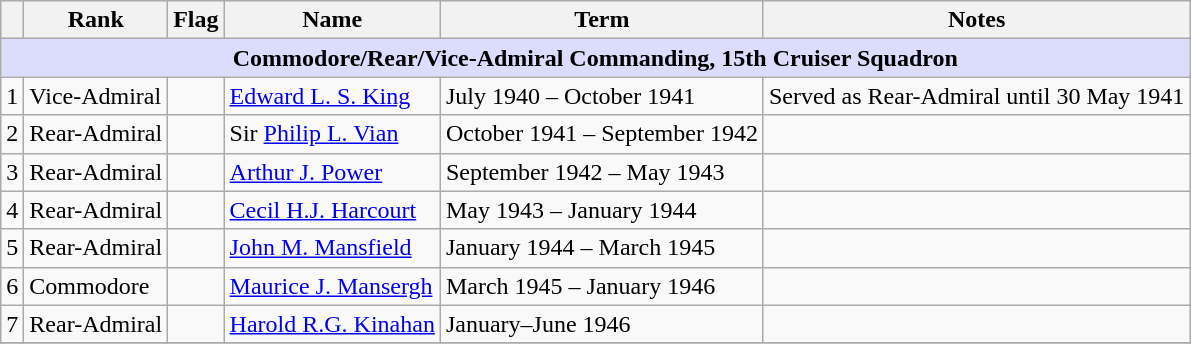<table class="wikitable">
<tr>
<th></th>
<th>Rank</th>
<th>Flag</th>
<th>Name</th>
<th>Term</th>
<th>Notes</th>
</tr>
<tr>
<td colspan="6" align="center" style="background:#dcdcfe;"><strong>Commodore/Rear/Vice-Admiral Commanding, 15th Cruiser Squadron</strong></td>
</tr>
<tr>
<td>1</td>
<td>Vice-Admiral</td>
<td></td>
<td><a href='#'>Edward L. S. King</a></td>
<td>July 1940 – October 1941</td>
<td>Served as Rear-Admiral until 30 May 1941</td>
</tr>
<tr>
<td>2</td>
<td>Rear-Admiral</td>
<td></td>
<td>Sir <a href='#'>Philip L. Vian</a></td>
<td>October 1941 – September 1942</td>
<td></td>
</tr>
<tr>
<td>3</td>
<td>Rear-Admiral</td>
<td></td>
<td><a href='#'>Arthur J. Power</a></td>
<td>September 1942 – May 1943</td>
<td></td>
</tr>
<tr>
<td>4</td>
<td>Rear-Admiral</td>
<td></td>
<td><a href='#'>Cecil H.J. Harcourt</a></td>
<td>May 1943 – January 1944</td>
<td></td>
</tr>
<tr>
<td>5</td>
<td>Rear-Admiral</td>
<td></td>
<td><a href='#'>John M. Mansfield</a></td>
<td>January 1944 – March 1945</td>
<td></td>
</tr>
<tr>
<td>6</td>
<td>Commodore</td>
<td></td>
<td><a href='#'>Maurice J. Mansergh</a></td>
<td>March 1945 – January 1946</td>
<td></td>
</tr>
<tr>
<td>7</td>
<td>Rear-Admiral</td>
<td></td>
<td><a href='#'>Harold R.G. Kinahan</a></td>
<td>January–June 1946</td>
<td></td>
</tr>
<tr>
</tr>
</table>
